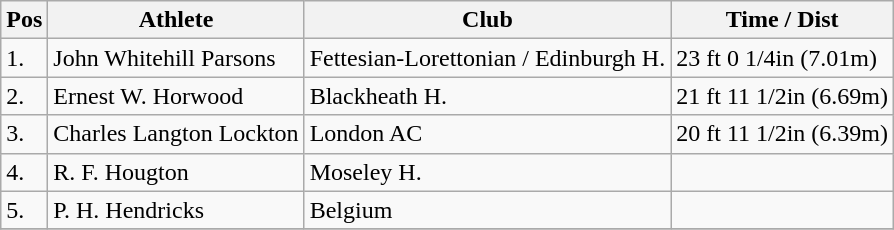<table class="wikitable">
<tr>
<th>Pos</th>
<th>Athlete</th>
<th>Club</th>
<th>Time / Dist</th>
</tr>
<tr>
<td>1.</td>
<td>John Whitehill Parsons</td>
<td>Fettesian-Lorettonian / Edinburgh H.</td>
<td>23 ft 0 1/4in (7.01m)</td>
</tr>
<tr>
<td>2.</td>
<td>Ernest W. Horwood</td>
<td>Blackheath H.</td>
<td>21 ft 11 1/2in (6.69m)</td>
</tr>
<tr>
<td>3.</td>
<td>Charles Langton Lockton</td>
<td>London AC</td>
<td>20 ft 11 1/2in (6.39m)</td>
</tr>
<tr>
<td>4.</td>
<td>R. F. Hougton</td>
<td>Moseley H.</td>
<td></td>
</tr>
<tr>
<td>5.</td>
<td>P. H. Hendricks</td>
<td>Belgium</td>
<td></td>
</tr>
<tr>
</tr>
</table>
